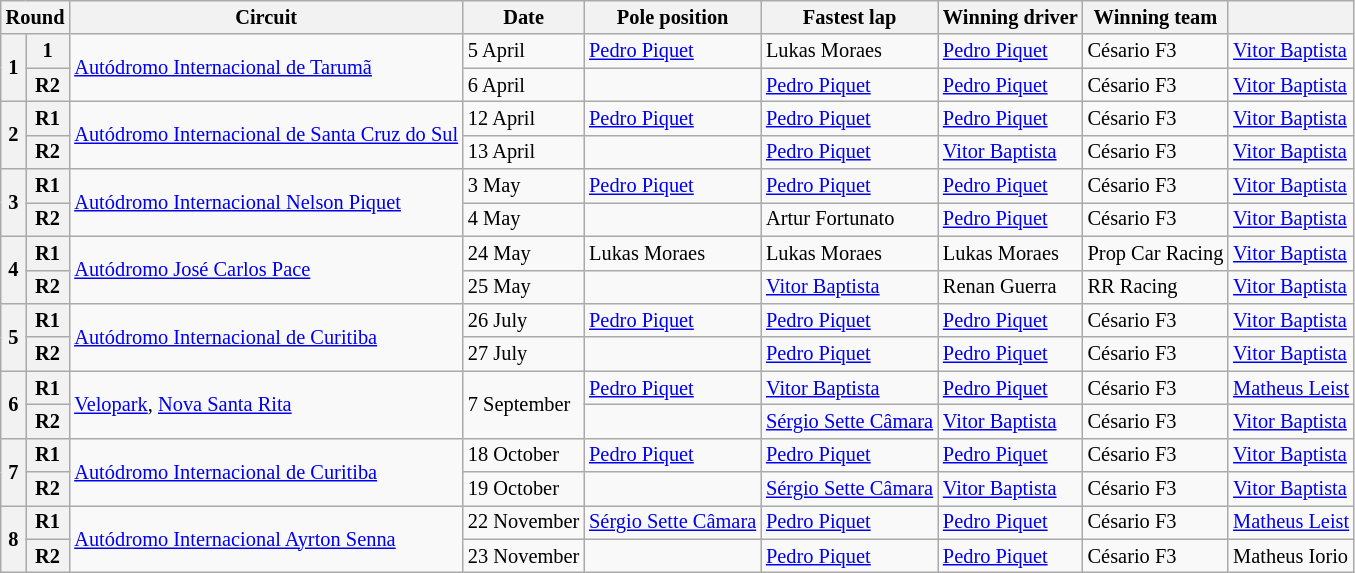<table class="wikitable" style="font-size: 85%">
<tr>
<th colspan=2>Round</th>
<th>Circuit</th>
<th>Date</th>
<th>Pole position</th>
<th>Fastest lap</th>
<th>Winning driver</th>
<th>Winning team</th>
<th></th>
</tr>
<tr>
<th rowspan=2>1</th>
<th>1</th>
<td rowspan=2><a href='#'>Autódromo Internacional de Tarumã</a></td>
<td>5 April</td>
<td> <a href='#'>Pedro Piquet</a></td>
<td> Lukas Moraes</td>
<td> <a href='#'>Pedro Piquet</a></td>
<td nowrap> Césario F3</td>
<td> <a href='#'>Vitor Baptista</a></td>
</tr>
<tr>
<th>R2</th>
<td>6 April</td>
<td></td>
<td> <a href='#'>Pedro Piquet</a></td>
<td> <a href='#'>Pedro Piquet</a></td>
<td> Césario F3</td>
<td> <a href='#'>Vitor Baptista</a></td>
</tr>
<tr>
<th rowspan=2>2</th>
<th>R1</th>
<td rowspan=2 nowrap><a href='#'>Autódromo Internacional de Santa Cruz do Sul</a></td>
<td>12 April</td>
<td> <a href='#'>Pedro Piquet</a></td>
<td> <a href='#'>Pedro Piquet</a></td>
<td> <a href='#'>Pedro Piquet</a></td>
<td> Césario F3</td>
<td> <a href='#'>Vitor Baptista</a></td>
</tr>
<tr>
<th>R2</th>
<td>13 April</td>
<td></td>
<td> <a href='#'>Pedro Piquet</a></td>
<td> <a href='#'>Vitor Baptista</a></td>
<td> Césario F3</td>
<td> <a href='#'>Vitor Baptista</a></td>
</tr>
<tr>
<th rowspan=2>3</th>
<th>R1</th>
<td rowspan=2><a href='#'>Autódromo Internacional Nelson Piquet</a></td>
<td>3 May</td>
<td> <a href='#'>Pedro Piquet</a></td>
<td> <a href='#'>Pedro Piquet</a></td>
<td> <a href='#'>Pedro Piquet</a></td>
<td> Césario F3</td>
<td> <a href='#'>Vitor Baptista</a></td>
</tr>
<tr>
<th>R2</th>
<td>4 May</td>
<td></td>
<td> Artur Fortunato</td>
<td> <a href='#'>Pedro Piquet</a></td>
<td> Césario F3</td>
<td> <a href='#'>Vitor Baptista</a></td>
</tr>
<tr>
<th rowspan=2>4</th>
<th>R1</th>
<td rowspan=2><a href='#'>Autódromo José Carlos Pace</a></td>
<td>24 May</td>
<td> Lukas Moraes</td>
<td> Lukas Moraes</td>
<td nowrap> Lukas Moraes</td>
<td nowrap> Prop Car Racing</td>
<td> <a href='#'>Vitor Baptista</a></td>
</tr>
<tr>
<th>R2</th>
<td>25 May</td>
<td></td>
<td> <a href='#'>Vitor Baptista</a></td>
<td nowrap> Renan Guerra</td>
<td> RR Racing</td>
<td> <a href='#'>Vitor Baptista</a></td>
</tr>
<tr>
<th rowspan=2>5</th>
<th>R1</th>
<td rowspan=2><a href='#'>Autódromo Internacional de Curitiba</a></td>
<td>26 July</td>
<td> <a href='#'>Pedro Piquet</a></td>
<td> <a href='#'>Pedro Piquet</a></td>
<td> <a href='#'>Pedro Piquet</a></td>
<td> Césario F3</td>
<td> <a href='#'>Vitor Baptista</a></td>
</tr>
<tr>
<th>R2</th>
<td>27 July</td>
<td></td>
<td> <a href='#'>Pedro Piquet</a></td>
<td> <a href='#'>Pedro Piquet</a></td>
<td> Césario F3</td>
<td> <a href='#'>Vitor Baptista</a></td>
</tr>
<tr>
<th rowspan=2>6</th>
<th>R1</th>
<td rowspan=2><a href='#'>Velopark</a>, <a href='#'>Nova Santa Rita</a></td>
<td rowspan=2 nowrap>7 September</td>
<td> <a href='#'>Pedro Piquet</a></td>
<td> <a href='#'>Vitor Baptista</a></td>
<td> <a href='#'>Pedro Piquet</a></td>
<td> Césario F3</td>
<td> <a href='#'>Matheus Leist</a></td>
</tr>
<tr>
<th>R2</th>
<td></td>
<td nowrap> <a href='#'>Sérgio Sette Câmara</a></td>
<td> <a href='#'>Vitor Baptista</a></td>
<td> Césario F3</td>
<td> <a href='#'>Vitor Baptista</a></td>
</tr>
<tr>
<th rowspan=2>7</th>
<th>R1</th>
<td rowspan=2><a href='#'>Autódromo Internacional de Curitiba</a></td>
<td>18 October</td>
<td> <a href='#'>Pedro Piquet</a></td>
<td> <a href='#'>Pedro Piquet</a></td>
<td> <a href='#'>Pedro Piquet</a></td>
<td> Césario F3</td>
<td> <a href='#'>Vitor Baptista</a></td>
</tr>
<tr>
<th>R2</th>
<td>19 October</td>
<td></td>
<td> <a href='#'>Sérgio Sette Câmara</a></td>
<td nowrap> <a href='#'>Vitor Baptista</a></td>
<td> Césario F3</td>
<td nowrap> <a href='#'>Vitor Baptista</a></td>
</tr>
<tr>
<th rowspan=2>8</th>
<th>R1</th>
<td rowspan=2><a href='#'>Autódromo Internacional Ayrton Senna</a></td>
<td>22 November</td>
<td nowrap> <a href='#'>Sérgio Sette Câmara</a></td>
<td> <a href='#'>Pedro Piquet</a></td>
<td> <a href='#'>Pedro Piquet</a></td>
<td> Césario F3</td>
<td nowrap> <a href='#'>Matheus Leist</a></td>
</tr>
<tr>
<th>R2</th>
<td>23 November</td>
<td></td>
<td> <a href='#'>Pedro Piquet</a></td>
<td> <a href='#'>Pedro Piquet</a></td>
<td> Césario F3</td>
<td> Matheus Iorio</td>
</tr>
</table>
